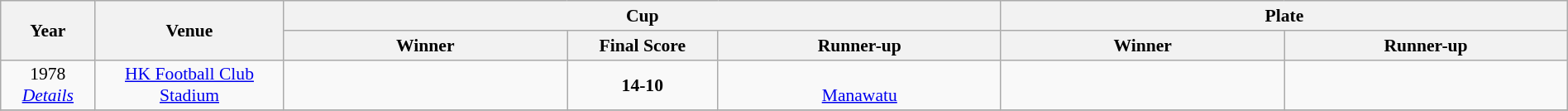<table class="wikitable" style="font-size:90%; width: 100%; text-align: center;">
<tr>
<th rowspan=2 width=5%>Year</th>
<th rowspan=2 width=10%>Venue</th>
<th colspan=3>Cup</th>
<th colspan=2>Plate</th>
</tr>
<tr>
<th width=15%>Winner</th>
<th width=8%>Final Score</th>
<th width=15%>Runner-up</th>
<th width=15%>Winner</th>
<th width=15%>Runner-up</th>
</tr>
<tr>
<td>1978<br> <em><a href='#'>Details</a></em></td>
<td><a href='#'>HK Football Club Stadium</a></td>
<td><strong></strong></td>
<td><strong>14-10</strong></td>
<td><br><a href='#'>Manawatu</a></td>
<td></td>
<td></td>
</tr>
<tr>
</tr>
</table>
